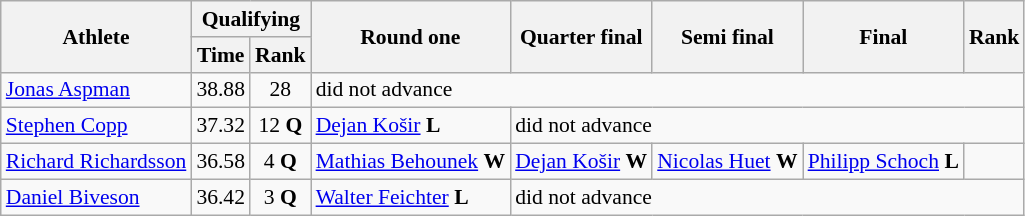<table class="wikitable" style="font-size:90%">
<tr>
<th rowspan="2">Athlete</th>
<th colspan="2">Qualifying</th>
<th rowspan="2">Round one</th>
<th rowspan="2">Quarter final</th>
<th rowspan="2">Semi final</th>
<th rowspan="2">Final</th>
<th rowspan="2">Rank</th>
</tr>
<tr>
<th>Time</th>
<th>Rank</th>
</tr>
<tr>
<td><a href='#'>Jonas Aspman</a></td>
<td align="center">38.88</td>
<td align="center">28</td>
<td colspan="5">did not advance</td>
</tr>
<tr>
<td><a href='#'>Stephen Copp</a></td>
<td align="center">37.32</td>
<td align="center">12 <strong>Q</strong></td>
<td> <a href='#'>Dejan Košir</a> <strong>L</strong></td>
<td colspan="4">did not advance</td>
</tr>
<tr>
<td><a href='#'>Richard Richardsson</a></td>
<td align="center">36.58</td>
<td align="center">4 <strong>Q</strong></td>
<td> <a href='#'>Mathias Behounek</a> <strong>W</strong></td>
<td> <a href='#'>Dejan Košir</a> <strong>W</strong></td>
<td> <a href='#'>Nicolas Huet</a> <strong>W</strong></td>
<td> <a href='#'>Philipp Schoch</a> <strong>L</strong></td>
<td align="center"></td>
</tr>
<tr>
<td><a href='#'>Daniel Biveson</a></td>
<td align="center">36.42</td>
<td align="center">3 <strong>Q</strong></td>
<td> <a href='#'>Walter Feichter</a> <strong>L</strong></td>
<td colspan="4">did not advance</td>
</tr>
</table>
